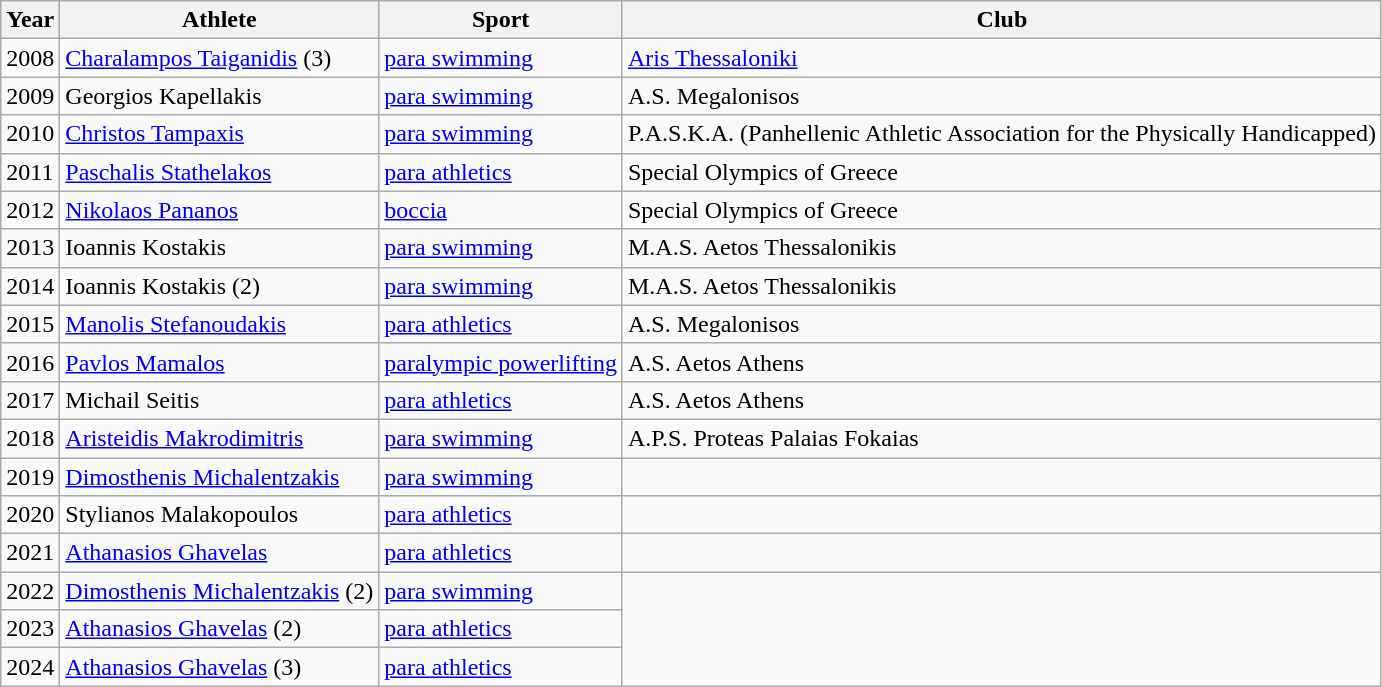<table class="wikitable">
<tr>
<th>Year</th>
<th>Athlete</th>
<th>Sport</th>
<th>Club</th>
</tr>
<tr>
<td>2008</td>
<td><a href='#'>Charalampos Taiganidis</a> (3)</td>
<td><a href='#'>para swimming</a></td>
<td><a href='#'>Aris Thessaloniki</a></td>
</tr>
<tr>
<td>2009</td>
<td>Georgios Kapellakis</td>
<td><a href='#'>para swimming</a></td>
<td>A.S. Megalonisos</td>
</tr>
<tr>
<td>2010</td>
<td><a href='#'>Christos Tampaxis</a></td>
<td><a href='#'>para swimming</a></td>
<td>P.A.S.K.A. (Panhellenic Athletic Association for the Physically Handicapped)</td>
</tr>
<tr>
<td>2011</td>
<td><a href='#'>Paschalis Stathelakos</a></td>
<td><a href='#'>para athletics</a></td>
<td>Special Olympics of Greece</td>
</tr>
<tr>
<td>2012</td>
<td><a href='#'>Nikolaos Pananos</a></td>
<td><a href='#'>boccia</a></td>
<td>Special Olympics of Greece</td>
</tr>
<tr>
<td>2013</td>
<td>Ioannis Kostakis</td>
<td><a href='#'>para swimming</a></td>
<td>M.A.S. Aetos Thessalonikis</td>
</tr>
<tr>
<td>2014</td>
<td>Ioannis Kostakis (2)</td>
<td><a href='#'>para swimming</a></td>
<td>M.A.S. Aetos Thessalonikis</td>
</tr>
<tr>
<td>2015</td>
<td><a href='#'>Manolis Stefanoudakis</a></td>
<td><a href='#'>para athletics</a></td>
<td>A.S. Megalonisos</td>
</tr>
<tr>
<td>2016</td>
<td><a href='#'>Pavlos Mamalos</a></td>
<td><a href='#'>paralympic powerlifting</a></td>
<td>A.S. Aetos Athens</td>
</tr>
<tr>
<td>2017</td>
<td>Michail Seitis</td>
<td><a href='#'>para athletics</a></td>
<td>A.S. Aetos Athens</td>
</tr>
<tr>
<td>2018</td>
<td><a href='#'>Aristeidis Makrodimitris</a></td>
<td><a href='#'>para swimming</a></td>
<td>A.P.S. Proteas Palaias Fokaias</td>
</tr>
<tr>
<td>2019</td>
<td><a href='#'>Dimosthenis Michalentzakis</a></td>
<td><a href='#'>para swimming</a></td>
<td></td>
</tr>
<tr>
<td>2020</td>
<td>Stylianos Malakopoulos</td>
<td><a href='#'>para athletics</a></td>
<td></td>
</tr>
<tr>
<td>2021</td>
<td><a href='#'>Athanasios Ghavelas</a></td>
<td><a href='#'>para athletics</a></td>
<td></td>
</tr>
<tr>
<td>2022</td>
<td><a href='#'>Dimosthenis Michalentzakis</a> (2) </td>
<td><a href='#'>para swimming</a></td>
</tr>
<tr>
<td>2023</td>
<td><a href='#'>Athanasios Ghavelas</a> (2) </td>
<td><a href='#'>para athletics</a></td>
</tr>
<tr>
<td>2024</td>
<td><a href='#'>Athanasios Ghavelas</a> (3)</td>
<td><a href='#'>para athletics</a></td>
</tr>
</table>
